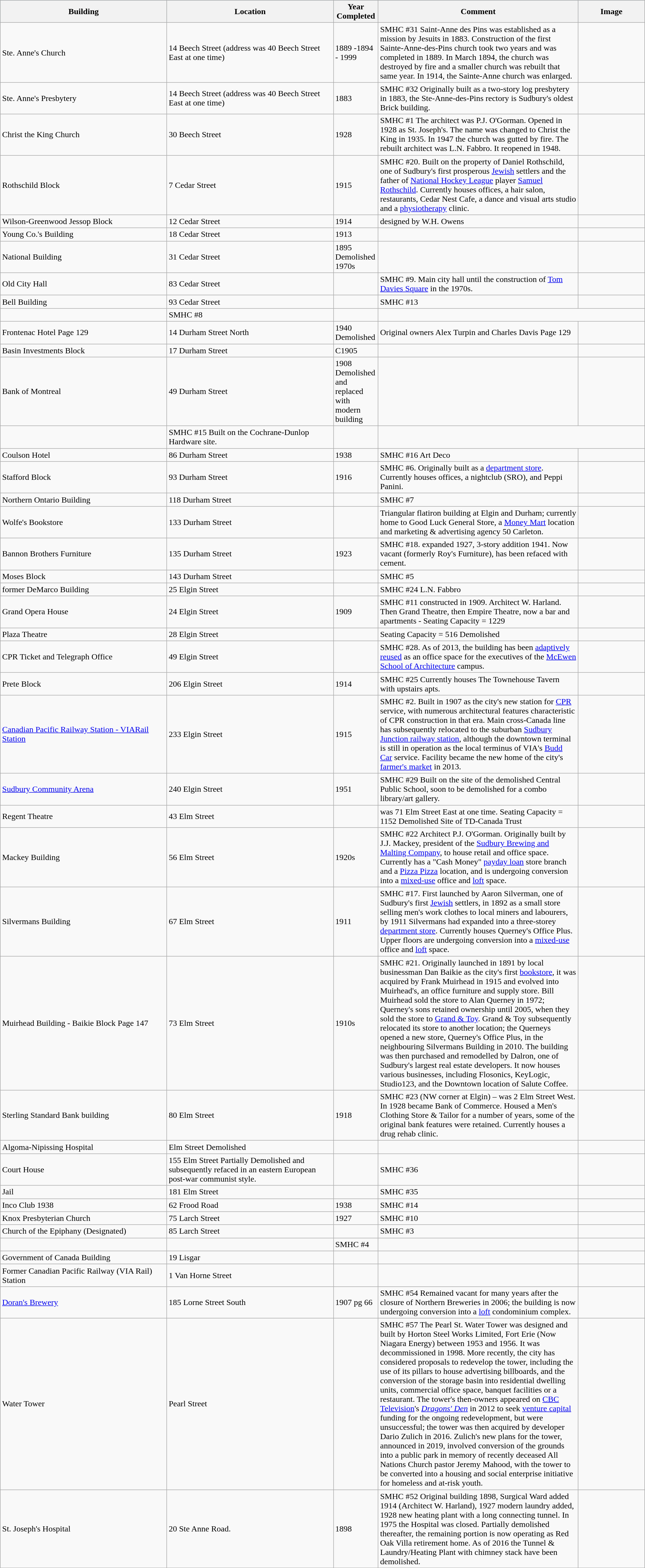<table class="wikitable">
<tr style="background:lightblue;">
<th width=25%>Building</th>
<th width=25%>Location</th>
<th width=5%>Year Completed</th>
<th width=30%>Comment</th>
<th width=10%>Image</th>
</tr>
<tr>
<td>Ste. Anne's Church </td>
<td>14 Beech Street (address was 40 Beech Street East at one time)</td>
<td>1889 -1894 - 1999</td>
<td>SMHC #31 Saint-Anne des Pins was established as a mission by Jesuits in 1883. Construction of the first Sainte-Anne-des-Pins church took two years and was completed in 1889. In March 1894, the church was destroyed by fire and a smaller church was rebuilt that same year. In 1914, the Sainte-Anne church was enlarged.</td>
<td></td>
</tr>
<tr>
<td>Ste. Anne's Presbytery </td>
<td>14 Beech Street (address was 40 Beech Street East at one time)</td>
<td>1883</td>
<td>SMHC #32 Originally built as a two-story log presbytery in 1883, the Ste-Anne-des-Pins rectory is Sudbury's oldest Brick building.</td>
<td></td>
</tr>
<tr>
<td>Christ the King Church </td>
<td>30 Beech Street</td>
<td>1928</td>
<td>SMHC #1 The architect was P.J. O'Gorman. Opened in 1928 as St. Joseph's. The name was changed to Christ the King in 1935. In 1947 the church was gutted by fire. The rebuilt architect was L.N. Fabbro. It reopened in 1948.</td>
<td></td>
</tr>
<tr>
<td>Rothschild Block </td>
<td>7 Cedar Street</td>
<td>1915</td>
<td>SMHC #20. Built on the property of Daniel Rothschild, one of Sudbury's first prosperous <a href='#'>Jewish</a> settlers and the father of <a href='#'>National Hockey League</a> player <a href='#'>Samuel Rothschild</a>. Currently houses offices, a hair salon, restaurants, Cedar Nest Cafe, a dance and visual arts studio and a <a href='#'>physiotherapy</a> clinic.</td>
<td></td>
</tr>
<tr>
<td>Wilson-Greenwood Jessop Block </td>
<td>12 Cedar Street</td>
<td>1914</td>
<td>designed by W.H. Owens</td>
<td></td>
</tr>
<tr>
<td>Young Co.'s Building </td>
<td>18 Cedar Street</td>
<td>1913</td>
<td></td>
<td></td>
</tr>
<tr>
<td>National Building </td>
<td>31 Cedar Street</td>
<td>1895 Demolished 1970s</td>
<td></td>
<td></td>
</tr>
<tr>
<td>Old City Hall  </td>
<td>83 Cedar Street</td>
<td></td>
<td>SMHC #9. Main city hall until the construction of <a href='#'>Tom Davies Square</a> in the 1970s.</td>
<td></td>
</tr>
<tr>
<td>Bell Building </td>
<td>93 Cedar Street</td>
<td></td>
<td>SMHC #13</td>
<td></td>
</tr>
<tr>
<td></td>
<td>SMHC #8</td>
<td></td>
</tr>
<tr>
<td>Frontenac Hotel  Page 129</td>
<td>14 Durham Street North</td>
<td>1940 Demolished</td>
<td>Original owners Alex Turpin and Charles Davis  Page 129</td>
<td></td>
</tr>
<tr>
<td>Basin Investments Block </td>
<td>17 Durham Street</td>
<td>C1905</td>
<td></td>
<td></td>
</tr>
<tr>
<td>Bank of Montreal </td>
<td>49 Durham Street</td>
<td>1908 Demolished and replaced with modern building</td>
<td></td>
<td></td>
</tr>
<tr>
<td></td>
<td>SMHC #15 Built on the Cochrane-Dunlop Hardware site.</td>
<td></td>
</tr>
<tr>
<td>Coulson Hotel </td>
<td>86 Durham Street</td>
<td>1938</td>
<td>SMHC #16  Art Deco</td>
<td></td>
</tr>
<tr>
<td>Stafford Block  </td>
<td>93 Durham Street</td>
<td>1916</td>
<td>SMHC #6. Originally built as a <a href='#'>department store</a>. Currently houses offices, a nightclub (SRO), and Peppi Panini.</td>
<td></td>
</tr>
<tr>
<td>Northern Ontario Building </td>
<td>118 Durham Street</td>
<td></td>
<td>SMHC #7</td>
<td></td>
</tr>
<tr>
<td>Wolfe's Bookstore </td>
<td>133 Durham Street</td>
<td></td>
<td>Triangular flatiron building at Elgin and Durham; currently home to Good Luck General Store, a <a href='#'>Money Mart</a> location and marketing & advertising agency 50 Carleton.</td>
<td></td>
</tr>
<tr>
<td>Bannon Brothers Furniture </td>
<td>135 Durham Street</td>
<td>1923</td>
<td>SMHC #18. expanded 1927, 3-story addition 1941. Now vacant (formerly Roy's Furniture), has been refaced with cement.</td>
<td></td>
</tr>
<tr>
<td>Moses Block </td>
<td>143 Durham Street</td>
<td></td>
<td>SMHC #5</td>
<td></td>
</tr>
<tr>
<td>former DeMarco Building </td>
<td>25 Elgin Street</td>
<td></td>
<td>SMHC #24 L.N. Fabbro</td>
<td></td>
</tr>
<tr>
<td>Grand Opera House </td>
<td>24 Elgin Street</td>
<td>1909</td>
<td>SMHC #11 constructed in 1909. Architect W. Harland. Then Grand Theatre, then Empire Theatre, now a bar and apartments - Seating Capacity = 1229</td>
<td></td>
</tr>
<tr>
<td>Plaza Theatre</td>
<td>28 Elgin Street</td>
<td></td>
<td>Seating Capacity = 516 Demolished</td>
<td></td>
</tr>
<tr>
<td>CPR Ticket and Telegraph Office </td>
<td>49 Elgin Street</td>
<td></td>
<td>SMHC #28. As of 2013, the building has been <a href='#'>adaptively reused</a> as an office space for the executives of the <a href='#'>McEwen School of Architecture</a> campus.</td>
<td></td>
</tr>
<tr>
<td>Prete Block </td>
<td>206 Elgin Street</td>
<td>1914</td>
<td>SMHC #25 Currently houses The Townehouse Tavern with upstairs apts.</td>
<td></td>
</tr>
<tr>
<td><a href='#'>Canadian Pacific Railway Station - VIARail Station</a></td>
<td>233 Elgin Street</td>
<td>1915</td>
<td>SMHC #2. Built in 1907 as the city's new station for <a href='#'>CPR</a> service, with numerous architectural features characteristic of CPR construction in that era. Main cross-Canada line has subsequently relocated to the suburban <a href='#'>Sudbury Junction railway station</a>, although the downtown terminal is still in operation as the local terminus of VIA's <a href='#'>Budd Car</a> service. Facility became the new home of the city's <a href='#'>farmer's market</a> in 2013.</td>
<td></td>
</tr>
<tr>
<td><a href='#'>Sudbury Community Arena</a></td>
<td>240 Elgin Street</td>
<td>1951</td>
<td>SMHC #29 Built on the site of the demolished Central Public School, soon to be demolished for a combo library/art gallery.</td>
<td></td>
</tr>
<tr>
<td>Regent Theatre</td>
<td>43 Elm Street</td>
<td></td>
<td>was 71 Elm Street East at one time. Seating Capacity = 1152 Demolished Site of TD-Canada Trust</td>
<td></td>
</tr>
<tr>
<td>Mackey Building</td>
<td>56 Elm Street</td>
<td>1920s</td>
<td>SMHC #22 Architect P.J. O'Gorman. Originally built by J.J. Mackey, president of the <a href='#'>Sudbury Brewing and Malting Company</a>, to house retail and office space. Currently has a "Cash Money" <a href='#'>payday loan</a> store branch and a <a href='#'>Pizza Pizza</a> location, and is undergoing conversion into a <a href='#'>mixed-use</a> office and <a href='#'>loft</a> space.</td>
<td></td>
</tr>
<tr>
<td>Silvermans Building </td>
<td>67 Elm Street</td>
<td>1911</td>
<td>SMHC #17. First launched by Aaron Silverman, one of Sudbury's first <a href='#'>Jewish</a> settlers, in 1892 as a small store selling men's work clothes to local miners and labourers, by 1911 Silvermans had expanded into a three-storey <a href='#'>department store</a>. Currently houses Querney's Office Plus. Upper floors are undergoing conversion into a <a href='#'>mixed-use</a> office and <a href='#'>loft</a> space.</td>
<td></td>
</tr>
<tr>
<td>Muirhead Building - Baikie Block  Page 147</td>
<td>73 Elm Street</td>
<td>1910s</td>
<td>SMHC #21. Originally launched in 1891 by local businessman Dan Baikie as the city's first <a href='#'>bookstore</a>, it was acquired by Frank Muirhead in 1915 and evolved into Muirhead's, an office furniture and supply store. Bill Muirhead sold the store to Alan Querney in 1972; Querney's sons retained ownership until 2005, when they sold the store to <a href='#'>Grand & Toy</a>. Grand & Toy subsequently relocated its store to another location; the Querneys opened a new store, Querney's Office Plus, in the neighbouring Silvermans Building in 2010. The building was then purchased and remodelled by Dalron, one of Sudbury's largest real estate developers.  It now houses various businesses, including Flosonics, KeyLogic, Studio123, and the Downtown location of Salute Coffee.</td>
<td></td>
</tr>
<tr>
<td>Sterling Standard Bank building </td>
<td>80 Elm Street</td>
<td>1918</td>
<td>SMHC #23 (NW corner at Elgin) – was 2 Elm Street West. In 1928 became Bank of Commerce. Housed a Men's Clothing Store & Tailor for a number of years, some of the original bank features were retained. Currently houses a drug rehab clinic.</td>
<td></td>
</tr>
<tr>
<td>Algoma-Nipissing Hospital </td>
<td>Elm Street Demolished</td>
<td></td>
<td></td>
<td></td>
</tr>
<tr>
<td>Court House </td>
<td>155 Elm Street Partially Demolished and subsequently refaced in an eastern European post-war communist style.</td>
<td></td>
<td>SMHC #36</td>
<td></td>
</tr>
<tr>
<td>Jail </td>
<td>181 Elm Street</td>
<td></td>
<td>SMHC #35</td>
<td></td>
</tr>
<tr>
<td>Inco Club  1938</td>
<td>62 Frood Road</td>
<td>1938</td>
<td>SMHC #14</td>
<td></td>
</tr>
<tr>
<td>Knox Presbyterian Church </td>
<td>75 Larch Street</td>
<td>1927</td>
<td>SMHC #10</td>
<td></td>
</tr>
<tr>
<td>Church of the Epiphany (Designated) </td>
<td>85 Larch Street</td>
<td></td>
<td>SMHC #3</td>
<td></td>
</tr>
<tr>
<td></td>
<td></td>
<td>SMHC #4</td>
<td></td>
</tr>
<tr>
<td>Government of Canada Building</td>
<td>19 Lisgar</td>
<td></td>
<td></td>
<td></td>
</tr>
<tr>
<td>Former Canadian Pacific Railway (VIA Rail) Station</td>
<td>1 Van Horne Street</td>
<td></td>
<td></td>
<td></td>
</tr>
<tr>
<td><a href='#'>Doran's Brewery</a></td>
<td>185 Lorne Street South</td>
<td>1907  pg 66</td>
<td>SMHC #54 Remained vacant for many years after the closure of Northern Breweries in 2006; the building is now undergoing conversion into a <a href='#'>loft</a> condominium complex.</td>
<td></td>
</tr>
<tr>
<td>Water Tower</td>
<td>Pearl Street</td>
<td></td>
<td>SMHC #57 The Pearl St. Water Tower was designed and built by Horton Steel Works Limited, Fort Erie (Now Niagara Energy) between 1953 and 1956.  It was decommissioned in 1998. More recently, the city has considered proposals to redevelop the tower, including the use of its pillars to house advertising billboards, and the conversion of the storage basin into residential dwelling units, commercial office space, banquet facilities or a restaurant. The tower's then-owners appeared on <a href='#'>CBC Television</a>'s <em><a href='#'>Dragons' Den</a></em> in 2012 to seek <a href='#'>venture capital</a> funding for the ongoing redevelopment, but were unsuccessful; the tower was then acquired by developer Dario Zulich in 2016. Zulich's new plans for the tower, announced in 2019, involved conversion of the grounds into a public park in memory of recently deceased All Nations Church pastor Jeremy Mahood, with the tower to be converted into a housing and social enterprise initiative for homeless and at-risk youth.</td>
<td></td>
</tr>
<tr>
<td>St. Joseph's Hospital </td>
<td>20 Ste Anne Road.</td>
<td>1898</td>
<td>SMHC #52 Original building 1898, Surgical Ward added 1914 (Architect W. Harland), 1927 modern laundry added, 1928 new heating plant with a long connecting tunnel. In 1975 the Hospital was closed. Partially demolished thereafter, the remaining portion is now operating as Red Oak Villa retirement home. As of 2016 the Tunnel & Laundry/Heating Plant with chimney stack have been demolished.</td>
<td></td>
</tr>
</table>
